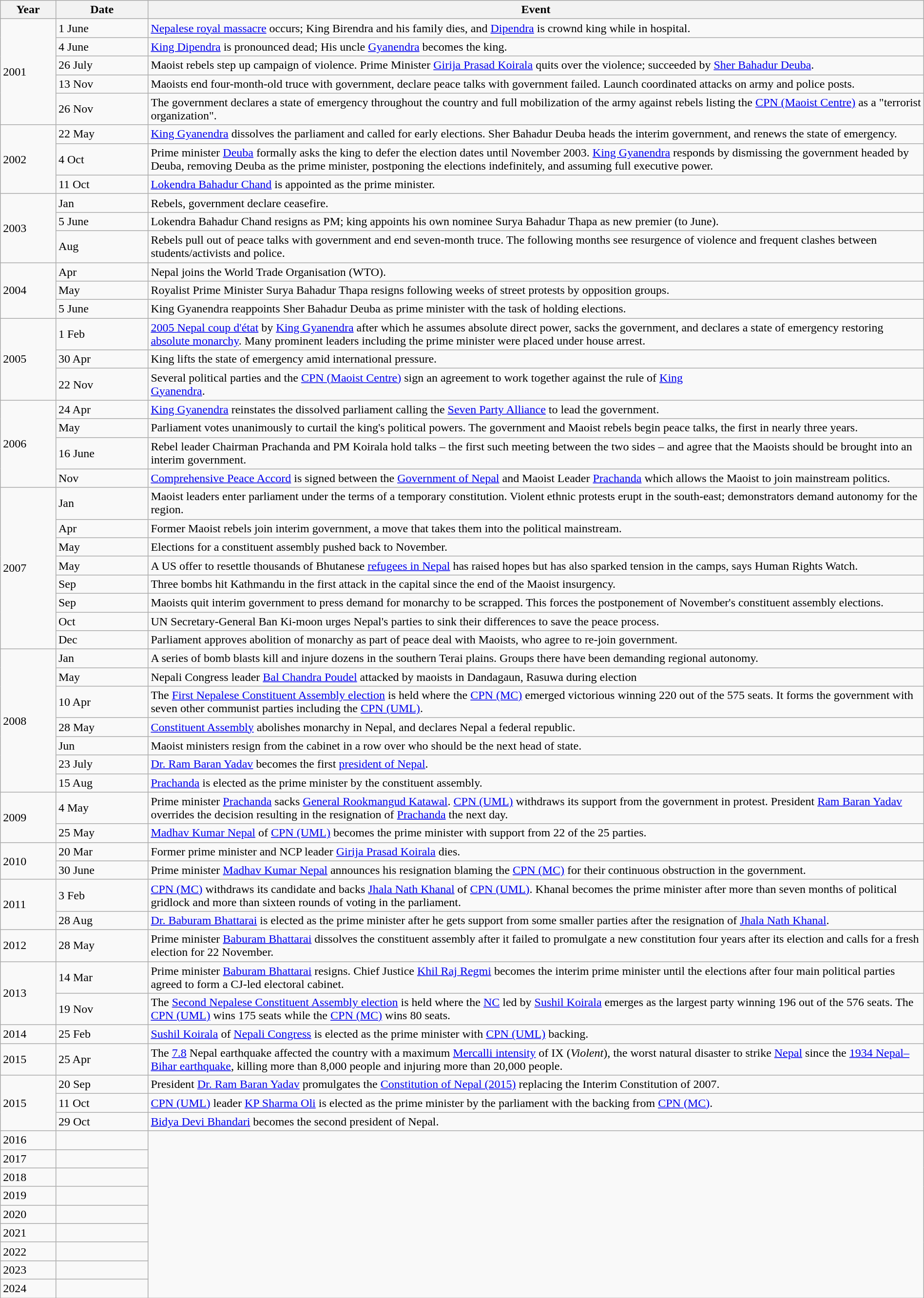<table class="wikitable" width="100%">
<tr>
<th style="width:6%">Year</th>
<th style="width:10%">Date</th>
<th>Event</th>
</tr>
<tr>
<td rowspan="5" valign="justified">2001</td>
<td>1 June</td>
<td><a href='#'>Nepalese royal massacre</a> occurs; King Birendra and his family dies, and <a href='#'>Dipendra</a> is crownd king while in hospital.</td>
</tr>
<tr>
<td>4 June</td>
<td><a href='#'>King Dipendra</a> is pronounced dead; His uncle <a href='#'>Gyanendra</a> becomes the king.</td>
</tr>
<tr>
<td>26 July</td>
<td>Maoist rebels step up campaign of violence. Prime Minister <a href='#'>Girija Prasad Koirala</a> quits over the violence; succeeded by <a href='#'>Sher Bahadur Deuba</a>.</td>
</tr>
<tr>
<td>13 Nov</td>
<td>Maoists end four-month-old truce with government, declare peace talks with government failed. Launch coordinated attacks on army and police posts.</td>
</tr>
<tr>
<td>26 Nov</td>
<td>The government declares a state of emergency throughout the country and full mobilization of the army against rebels listing the <a href='#'>CPN (Maoist Centre)</a> as a "terrorist organization".</td>
</tr>
<tr>
<td rowspan="3" valign="justified">2002</td>
<td>22 May</td>
<td><a href='#'>King Gyanendra</a> dissolves the parliament and called for early elections. Sher Bahadur Deuba heads the interim government, and renews the state of emergency.</td>
</tr>
<tr>
<td>4 Oct</td>
<td>Prime minister <a href='#'>Deuba</a> formally asks the king to defer the election dates until November 2003. <a href='#'>King Gyanendra</a> responds by dismissing the government headed by Deuba, removing Deuba as the prime minister, postponing the elections indefinitely, and assuming full executive power.</td>
</tr>
<tr>
<td>11 Oct</td>
<td><a href='#'>Lokendra Bahadur Chand</a> is appointed as the prime minister.</td>
</tr>
<tr>
<td rowspan="3" valign="justified">2003</td>
<td>Jan</td>
<td>Rebels, government declare ceasefire.</td>
</tr>
<tr>
<td>5 June</td>
<td>Lokendra Bahadur Chand resigns as PM; king appoints his own nominee Surya Bahadur Thapa as new premier (to June).</td>
</tr>
<tr>
<td>Aug</td>
<td>Rebels pull out of peace talks with government and end seven-month truce. The following months see resurgence of violence and frequent clashes between students/activists and police.</td>
</tr>
<tr>
<td rowspan="3" valign="justified">2004</td>
<td>Apr</td>
<td>Nepal joins the World Trade Organisation (WTO).</td>
</tr>
<tr>
<td>May</td>
<td>Royalist Prime Minister Surya Bahadur Thapa resigns following weeks of street protests by opposition groups.</td>
</tr>
<tr>
<td>5 June</td>
<td>King Gyanendra reappoints Sher Bahadur Deuba as prime minister with the task of holding elections.</td>
</tr>
<tr>
<td rowspan="3" valign="justified">2005</td>
<td>1 Feb</td>
<td><a href='#'>2005 Nepal coup d'état</a> by <a href='#'>King Gyanendra</a> after which he assumes absolute direct power, sacks the government, and declares a state of emergency restoring <a href='#'>absolute monarchy</a>. Many prominent leaders including the prime minister were placed under house arrest.</td>
</tr>
<tr>
<td>30 Apr</td>
<td>King lifts the state of emergency amid international pressure.</td>
</tr>
<tr>
<td>22 Nov</td>
<td>Several political parties and the <a href='#'>CPN (Maoist Centre)</a> sign an agreement to work together against the rule of <a href='#'>King</a><br><a href='#'>Gyanendra</a>.</td>
</tr>
<tr>
<td rowspan="4" valign="justified">2006</td>
<td>24 Apr</td>
<td><a href='#'>King Gyanendra</a> reinstates the dissolved parliament calling the <a href='#'>Seven Party Alliance</a> to lead the government.</td>
</tr>
<tr>
<td>May</td>
<td>Parliament votes unanimously to curtail the king's political powers. The government and Maoist rebels begin peace talks, the first in nearly three years.</td>
</tr>
<tr>
<td>16 June</td>
<td>Rebel leader Chairman Prachanda and PM Koirala hold talks – the first such meeting between the two sides – and agree that the Maoists should be brought into an interim government.</td>
</tr>
<tr>
<td>Nov</td>
<td><a href='#'>Comprehensive Peace Accord</a> is signed between the <a href='#'>Government of Nepal</a> and Maoist Leader <a href='#'>Prachanda</a> which allows the Maoist to join mainstream politics.</td>
</tr>
<tr>
<td rowspan="8" valign="justified">2007</td>
<td>Jan</td>
<td>Maoist leaders enter parliament under the terms of a temporary constitution. Violent ethnic protests erupt in the south-east; demonstrators demand autonomy for the region.</td>
</tr>
<tr>
<td>Apr</td>
<td>Former Maoist rebels join interim government, a move that takes them into the political mainstream.</td>
</tr>
<tr>
<td>May</td>
<td>Elections for a constituent assembly pushed back to November.</td>
</tr>
<tr>
<td>May</td>
<td>A US offer to resettle thousands of Bhutanese <a href='#'>refugees in Nepal</a> has raised hopes but has also sparked tension in the camps, says Human Rights Watch.</td>
</tr>
<tr>
<td>Sep</td>
<td>Three bombs hit Kathmandu in the first attack in the capital since the end of the Maoist insurgency.</td>
</tr>
<tr>
<td>Sep</td>
<td>Maoists quit interim government to press demand for monarchy to be scrapped. This forces the postponement of November's constituent assembly elections.</td>
</tr>
<tr>
<td>Oct</td>
<td>UN Secretary-General Ban Ki-moon urges Nepal's parties to sink their differences to save the peace process.</td>
</tr>
<tr>
<td>Dec</td>
<td>Parliament approves abolition of monarchy as part of peace deal with Maoists, who agree to re-join government.</td>
</tr>
<tr>
<td rowspan="7" valign="justified">2008</td>
<td>Jan</td>
<td>A series of bomb blasts kill and injure dozens in the southern Terai plains. Groups there have been demanding regional autonomy.</td>
</tr>
<tr>
<td>May</td>
<td>Nepali Congress leader <a href='#'>Bal Chandra Poudel</a> attacked by maoists in Dandagaun, Rasuwa during election</td>
</tr>
<tr>
<td>10 Apr</td>
<td>The <a href='#'>First Nepalese Constituent Assembly election</a> is held where the <a href='#'>CPN (MC)</a> emerged victorious winning 220 out of the 575 seats. It forms the government with seven other communist parties including the <a href='#'>CPN (UML)</a>.</td>
</tr>
<tr>
<td>28 May</td>
<td><a href='#'>Constituent Assembly</a> abolishes monarchy in Nepal, and declares Nepal a federal republic.</td>
</tr>
<tr>
<td>Jun</td>
<td>Maoist ministers resign from the cabinet in a row over who should be the next head of state.</td>
</tr>
<tr>
<td>23 July</td>
<td><a href='#'>Dr. Ram Baran Yadav</a> becomes the first <a href='#'>president of Nepal</a>.</td>
</tr>
<tr>
<td>15 Aug</td>
<td><a href='#'>Prachanda</a> is elected as the prime minister by the constituent assembly.</td>
</tr>
<tr>
<td rowspan="2">2009</td>
<td>4 May</td>
<td>Prime minister <a href='#'>Prachanda</a> sacks <a href='#'>General Rookmangud Katawal</a>. <a href='#'>CPN (UML)</a> withdraws its support from the government in protest. President <a href='#'>Ram Baran Yadav</a> overrides the decision resulting in the resignation of <a href='#'>Prachanda</a> the next day.</td>
</tr>
<tr>
<td>25 May</td>
<td><a href='#'>Madhav Kumar Nepal</a> of <a href='#'>CPN (UML)</a> becomes the prime minister with support from 22 of the 25 parties.</td>
</tr>
<tr>
<td rowspan="2">2010</td>
<td>20 Mar</td>
<td>Former prime minister and NCP leader <a href='#'>Girija Prasad Koirala</a> dies.</td>
</tr>
<tr>
<td>30 June</td>
<td>Prime minister <a href='#'>Madhav Kumar Nepal</a> announces his resignation blaming the <a href='#'>CPN (MC)</a> for their continuous obstruction in the government.</td>
</tr>
<tr>
<td rowspan="2">2011</td>
<td>3 Feb</td>
<td><a href='#'>CPN (MC)</a> withdraws its candidate and backs <a href='#'>Jhala Nath Khanal</a> of <a href='#'>CPN (UML)</a>. Khanal becomes the prime minister after more than seven months of political gridlock and more than sixteen rounds of voting in the parliament.</td>
</tr>
<tr>
<td>28 Aug</td>
<td><a href='#'>Dr. Baburam Bhattarai</a> is elected as the prime minister after he gets support from some smaller parties after the resignation of <a href='#'>Jhala Nath Khanal</a>.</td>
</tr>
<tr>
<td>2012</td>
<td>28 May</td>
<td>Prime minister <a href='#'>Baburam Bhattarai</a> dissolves the constituent assembly after it failed to promulgate a new constitution four years after its election and calls for a fresh election for 22 November.</td>
</tr>
<tr>
<td rowspan="2">2013</td>
<td>14 Mar</td>
<td>Prime minister <a href='#'>Baburam Bhattarai</a> resigns. Chief Justice <a href='#'>Khil Raj Regmi</a> becomes the interim prime minister until the elections after four main political parties agreed to form a CJ-led electoral cabinet.</td>
</tr>
<tr>
<td>19 Nov</td>
<td>The <a href='#'>Second Nepalese Constituent Assembly election</a> is held where the <a href='#'>NC</a> led by <a href='#'>Sushil Koirala</a> emerges as the largest party winning 196 out of the 576 seats. The <a href='#'>CPN (UML)</a> wins 175 seats while the <a href='#'>CPN (MC)</a> wins 80 seats.</td>
</tr>
<tr>
<td>2014</td>
<td>25 Feb</td>
<td><a href='#'>Sushil Koirala</a> of <a href='#'>Nepali Congress</a> is elected as the prime minister with <a href='#'>CPN (UML)</a> backing.</td>
</tr>
<tr>
<td>2015</td>
<td>25 Apr</td>
<td>The <a href='#'>7.8</a>  Nepal earthquake affected the country with a maximum <a href='#'>Mercalli intensity</a> of IX (<em>Violent</em>), the worst natural disaster to strike <a href='#'>Nepal</a> since the <a href='#'>1934 Nepal–Bihar earthquake</a>, killing more than 8,000 people and injuring more than 20,000 people.</td>
</tr>
<tr>
<td rowspan="3">2015</td>
<td>20 Sep</td>
<td>President <a href='#'>Dr. Ram Baran Yadav</a> promulgates the <a href='#'>Constitution of Nepal (2015)</a> replacing the Interim Constitution of 2007.</td>
</tr>
<tr>
<td>11 Oct</td>
<td><a href='#'>CPN (UML)</a> leader <a href='#'>KP Sharma Oli</a> is elected as the prime minister by the parliament with the backing from <a href='#'>CPN (MC)</a>.</td>
</tr>
<tr>
<td>29 Oct</td>
<td><a href='#'>Bidya Devi Bhandari</a> becomes the second president of Nepal.</td>
</tr>
<tr>
<td>2016</td>
<td></td>
</tr>
<tr>
<td>2017</td>
<td></td>
</tr>
<tr>
<td>2018</td>
<td></td>
</tr>
<tr>
<td>2019</td>
<td></td>
</tr>
<tr>
<td>2020</td>
<td></td>
</tr>
<tr>
<td>2021</td>
<td></td>
</tr>
<tr>
<td>2022</td>
<td></td>
</tr>
<tr>
<td>2023</td>
<td></td>
</tr>
<tr>
<td>2024</td>
<td></td>
</tr>
</table>
